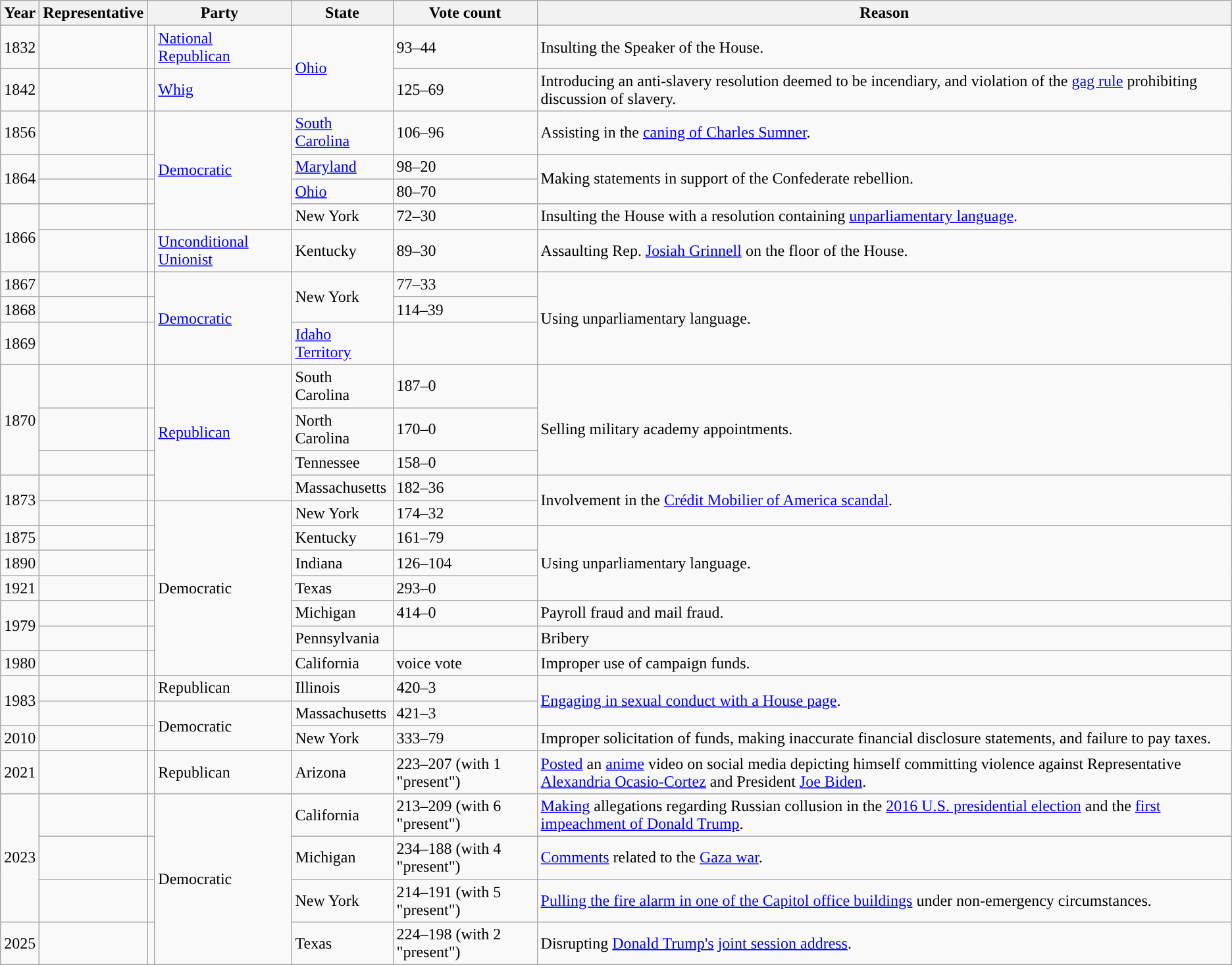<table class="wikitable sortable">
<tr>
<th>Year</th>
<th>Representative</th>
<th colspan=2>Party</th>
<th>State</th>
<th>Vote count</th>
<th class=unsortable>Reason</th>
</tr>
<tr>
<td>1832</td>
<td></td>
<td style="background-color:"></td>
<td><a href='#'>National Republican</a></td>
<td rowspan="2"><a href='#'>Ohio</a></td>
<td>93–44</td>
<td>Insulting the Speaker of the House.</td>
</tr>
<tr>
<td>1842</td>
<td></td>
<td style="background-color:"></td>
<td><a href='#'>Whig</a></td>
<td>125–69</td>
<td>Introducing an anti-slavery resolution deemed to be incendiary, and violation of the <a href='#'>gag rule</a> prohibiting discussion of slavery.</td>
</tr>
<tr>
<td>1856</td>
<td></td>
<td style="background-color:"></td>
<td rowspan="4"><a href='#'>Democratic</a></td>
<td><a href='#'>South Carolina</a></td>
<td>106–96</td>
<td>Assisting in the <a href='#'>caning of Charles Sumner</a>.</td>
</tr>
<tr>
<td rowspan=2>1864</td>
<td></td>
<td style="background-color:"></td>
<td><a href='#'>Maryland</a></td>
<td>98–20</td>
<td rowspan=2>Making statements in support of the Confederate rebellion.</td>
</tr>
<tr>
<td></td>
<td style="background-color:"></td>
<td><a href='#'>Ohio</a></td>
<td>80–70</td>
</tr>
<tr>
<td rowspan="2">1866</td>
<td></td>
<td style="background-color:"></td>
<td>New York</td>
<td>72–30</td>
<td>Insulting the House with a resolution containing <a href='#'>unparliamentary language</a>.</td>
</tr>
<tr>
<td></td>
<td style="background-color:"></td>
<td><a href='#'>Unconditional Unionist</a></td>
<td>Kentucky</td>
<td>89–30</td>
<td>Assaulting Rep. <a href='#'>Josiah Grinnell</a> on the floor of the House.</td>
</tr>
<tr>
<td>1867</td>
<td></td>
<td style="background-color:"></td>
<td rowspan="3"><a href='#'>Democratic</a></td>
<td rowspan="2">New York</td>
<td>77–33</td>
<td rowspan="3">Using unparliamentary language.</td>
</tr>
<tr>
<td>1868</td>
<td></td>
<td style="background-color:"></td>
<td>114–39</td>
</tr>
<tr>
<td>1869</td>
<td></td>
<td style="background-color:"></td>
<td><a href='#'>Idaho Territory</a></td>
<td></td>
</tr>
<tr>
<td rowspan=3>1870</td>
<td></td>
<td style="background-color:"></td>
<td rowspan="4"><a href='#'>Republican</a></td>
<td>South Carolina</td>
<td>187–0</td>
<td rowspan=3><br>Selling military academy appointments.</td>
</tr>
<tr>
<td></td>
<td style="background-color:"></td>
<td>North Carolina</td>
<td>170–0</td>
</tr>
<tr>
<td></td>
<td style="background-color:"></td>
<td>Tennessee</td>
<td>158–0</td>
</tr>
<tr>
<td rowspan=2>1873</td>
<td></td>
<td style="background-color:"></td>
<td>Massachusetts</td>
<td>182–36</td>
<td rowspan=2>Involvement in the <a href='#'>Crédit Mobilier of America scandal</a>.</td>
</tr>
<tr>
<td></td>
<td style="background-color:"></td>
<td rowspan="7">Democratic</td>
<td>New York</td>
<td>174–32</td>
</tr>
<tr>
<td>1875</td>
<td></td>
<td style="background-color:"></td>
<td>Kentucky</td>
<td>161–79</td>
<td rowspan="3">Using unparliamentary language.</td>
</tr>
<tr>
<td>1890</td>
<td></td>
<td style="background-color:"></td>
<td>Indiana</td>
<td>126–104</td>
</tr>
<tr>
<td>1921</td>
<td></td>
<td style="background-color:"></td>
<td>Texas</td>
<td>293–0</td>
</tr>
<tr>
<td rowspan="2">1979</td>
<td></td>
<td style="background-color:"></td>
<td>Michigan</td>
<td>414–0</td>
<td>Payroll fraud and mail fraud.</td>
</tr>
<tr>
<td></td>
<td style="background-color:"></td>
<td>Pennsylvania</td>
<td></td>
<td>Bribery</td>
</tr>
<tr>
<td>1980</td>
<td></td>
<td style="background-color:"></td>
<td>California</td>
<td>voice vote</td>
<td>Improper use of campaign funds.</td>
</tr>
<tr>
<td rowspan=2>1983</td>
<td></td>
<td style="background-color:"></td>
<td>Republican</td>
<td>Illinois</td>
<td>420–3</td>
<td rowspan=2><a href='#'>Engaging in sexual conduct with a House page</a>.</td>
</tr>
<tr>
<td></td>
<td style="background-color:"></td>
<td rowspan="2">Democratic</td>
<td>Massachusetts</td>
<td>421–3</td>
</tr>
<tr>
<td>2010</td>
<td></td>
<td style="background-color:"></td>
<td>New York</td>
<td>333–79</td>
<td>Improper solicitation of funds, making inaccurate financial disclosure statements, and failure to pay taxes.</td>
</tr>
<tr>
<td>2021</td>
<td></td>
<td style="background-color:"></td>
<td>Republican</td>
<td>Arizona</td>
<td>223–207 (with 1 "present")</td>
<td><a href='#'>Posted</a> an <a href='#'>anime</a> video on social media depicting himself committing violence against Representative <a href='#'>Alexandria Ocasio-Cortez</a> and President <a href='#'>Joe Biden</a>.</td>
</tr>
<tr>
<td rowspan=3>2023</td>
<td></td>
<td style="background-color:"></td>
<td rowspan="4">Democratic</td>
<td>California</td>
<td>213–209 (with 6 "present")</td>
<td><a href='#'>Making</a> allegations regarding Russian collusion in the <a href='#'>2016 U.S. presidential election</a> and the <a href='#'>first impeachment of Donald Trump</a>.</td>
</tr>
<tr>
<td></td>
<td style="background-color:"></td>
<td>Michigan</td>
<td>234–188 (with 4 "present")</td>
<td><a href='#'>Comments</a> related to the <a href='#'>Gaza war</a>.</td>
</tr>
<tr>
<td></td>
<td style="background-color:"></td>
<td>New York</td>
<td>214–191 (with 5 "present")</td>
<td><a href='#'>Pulling the fire alarm in one of the Capitol office buildings</a> under non-emergency circumstances.</td>
</tr>
<tr>
<td>2025</td>
<td></td>
<td style="background-color:"></td>
<td>Texas</td>
<td>224–198 (with 2 "present")</td>
<td>Disrupting <a href='#'>Donald Trump's</a> <a href='#'>joint session address</a>.</td>
</tr>
</table>
